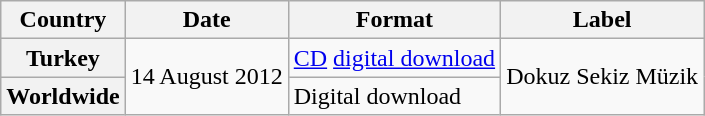<table class="wikitable plainrowheaders">
<tr>
<th>Country</th>
<th>Date</th>
<th>Format</th>
<th>Label</th>
</tr>
<tr>
<th scope="row">Turkey</th>
<td rowspan="2">14 August 2012</td>
<td><a href='#'>CD</a> <a href='#'>digital download</a></td>
<td rowspan="2">Dokuz Sekiz Müzik</td>
</tr>
<tr>
<th scope="row">Worldwide</th>
<td>Digital download</td>
</tr>
</table>
